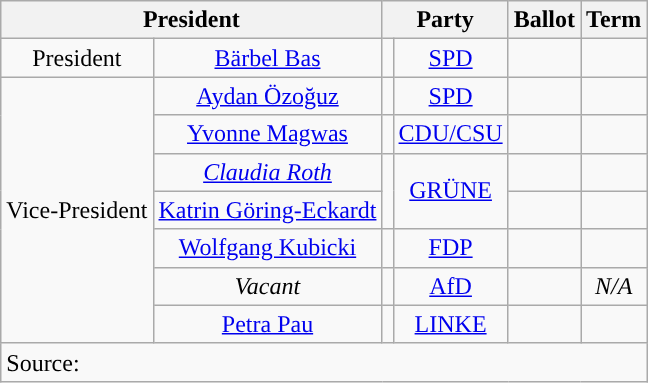<table class=wikitable style="text-align:center">
<tr>
<th colspan=2>President</th>
<th colspan=2>Party</th>
<th>Ballot</th>
<th>Term</th>
</tr>
<tr>
<td>President</td>
<td><a href='#'>Bärbel Bas</a></td>
<td style="background:"></td>
<td><a href='#'>SPD</a></td>
<td></td>
<td></td>
</tr>
<tr>
<td rowspan=7>Vice-President</td>
<td><a href='#'>Aydan Özoğuz</a></td>
<td style="background:"></td>
<td><a href='#'>SPD</a></td>
<td></td>
<td></td>
</tr>
<tr>
<td><a href='#'>Yvonne Magwas</a></td>
<td style="background:"></td>
<td><a href='#'>CDU/CSU</a></td>
<td></td>
<td></td>
</tr>
<tr>
<td><em><a href='#'>Claudia Roth</a></em></td>
<td rowspan=2 style="background:"></td>
<td rowspan=2><a href='#'>GRÜNE</a></td>
<td></td>
<td><em></em></td>
</tr>
<tr>
<td><a href='#'>Katrin Göring-Eckardt</a></td>
<td></td>
<td></td>
</tr>
<tr>
<td><a href='#'>Wolfgang Kubicki</a></td>
<td style="background:"></td>
<td><a href='#'>FDP</a></td>
<td></td>
<td></td>
</tr>
<tr>
<td><em>Vacant</em></td>
<td style="background:"></td>
<td><a href='#'>AfD</a></td>
<td></td>
<td><em>N/A</em></td>
</tr>
<tr>
<td><a href='#'>Petra Pau</a></td>
<td style="background:"></td>
<td><a href='#'>LINKE</a></td>
<td></td>
<td></td>
</tr>
<tr>
<td align=left colspan=6>Source: </td>
</tr>
</table>
